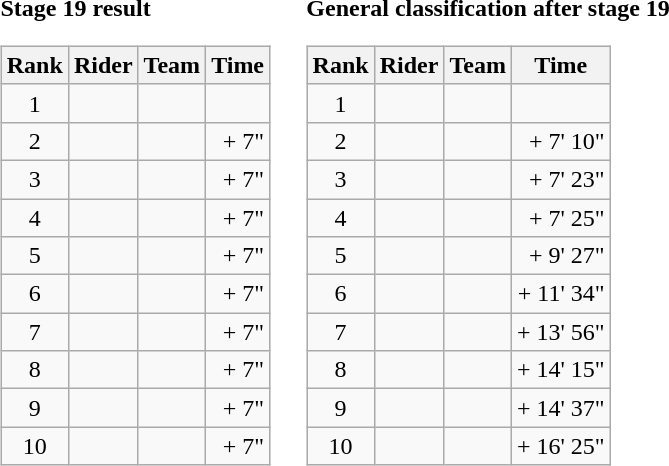<table>
<tr>
<td><strong>Stage 19 result</strong><br><table class="wikitable">
<tr>
<th scope="col">Rank</th>
<th scope="col">Rider</th>
<th scope="col">Team</th>
<th scope="col">Time</th>
</tr>
<tr>
<td style="text-align:center;">1</td>
<td></td>
<td></td>
<td style="text-align:right;"></td>
</tr>
<tr>
<td style="text-align:center;">2</td>
<td></td>
<td></td>
<td style="text-align:right;">+ 7"</td>
</tr>
<tr>
<td style="text-align:center;">3</td>
<td></td>
<td></td>
<td style="text-align:right;">+ 7"</td>
</tr>
<tr>
<td style="text-align:center;">4</td>
<td></td>
<td></td>
<td style="text-align:right;">+ 7"</td>
</tr>
<tr>
<td style="text-align:center;">5</td>
<td></td>
<td></td>
<td style="text-align:right;">+ 7"</td>
</tr>
<tr>
<td style="text-align:center;">6</td>
<td></td>
<td></td>
<td style="text-align:right;">+ 7"</td>
</tr>
<tr>
<td style="text-align:center;">7</td>
<td> </td>
<td></td>
<td style="text-align:right;">+ 7"</td>
</tr>
<tr>
<td style="text-align:center;">8</td>
<td></td>
<td></td>
<td style="text-align:right;">+ 7"</td>
</tr>
<tr>
<td style="text-align:center;">9</td>
<td></td>
<td></td>
<td style="text-align:right;">+ 7"</td>
</tr>
<tr>
<td style="text-align:center;">10</td>
<td></td>
<td></td>
<td style="text-align:right;">+ 7"</td>
</tr>
</table>
</td>
<td></td>
<td><strong>General classification after stage 19</strong><br><table class="wikitable">
<tr>
<th scope="col">Rank</th>
<th scope="col">Rider</th>
<th scope="col">Team</th>
<th scope="col">Time</th>
</tr>
<tr>
<td style="text-align:center;">1</td>
<td> </td>
<td></td>
<td style="text-align:right;"></td>
</tr>
<tr>
<td style="text-align:center;">2</td>
<td> </td>
<td></td>
<td style="text-align:right;">+ 7' 10"</td>
</tr>
<tr>
<td style="text-align:center;">3</td>
<td> </td>
<td></td>
<td style="text-align:right;">+ 7' 23"</td>
</tr>
<tr>
<td style="text-align:center;">4</td>
<td></td>
<td></td>
<td style="text-align:right;">+ 7' 25"</td>
</tr>
<tr>
<td style="text-align:center;">5</td>
<td> </td>
<td></td>
<td style="text-align:right;">+ 9' 27"</td>
</tr>
<tr>
<td style="text-align:center;">6</td>
<td></td>
<td></td>
<td style="text-align:right;">+ 11' 34"</td>
</tr>
<tr>
<td style="text-align:center;">7</td>
<td></td>
<td></td>
<td style="text-align:right;">+ 13' 56"</td>
</tr>
<tr>
<td style="text-align:center;">8</td>
<td></td>
<td></td>
<td style="text-align:right;">+ 14' 15"</td>
</tr>
<tr>
<td style="text-align:center;">9</td>
<td></td>
<td></td>
<td style="text-align:right;">+ 14' 37"</td>
</tr>
<tr>
<td style="text-align:center;">10</td>
<td></td>
<td></td>
<td style="text-align:right;">+ 16' 25"</td>
</tr>
</table>
</td>
</tr>
</table>
